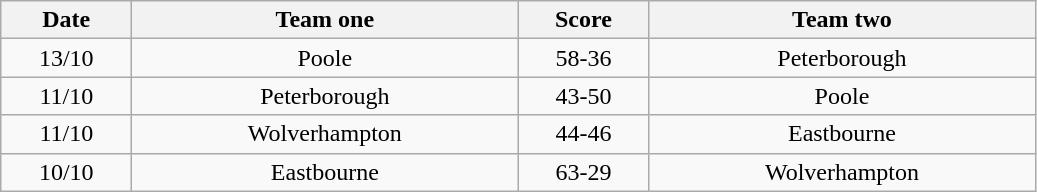<table class="wikitable" style="text-align: center">
<tr>
<th width=80>Date</th>
<th width=250>Team one</th>
<th width=80>Score</th>
<th width=250>Team two</th>
</tr>
<tr>
<td>13/10</td>
<td>Poole</td>
<td>58-36</td>
<td>Peterborough</td>
</tr>
<tr>
<td>11/10</td>
<td>Peterborough</td>
<td>43-50</td>
<td>Poole</td>
</tr>
<tr>
<td>11/10</td>
<td>Wolverhampton</td>
<td>44-46</td>
<td>Eastbourne</td>
</tr>
<tr>
<td>10/10</td>
<td>Eastbourne</td>
<td>63-29</td>
<td>Wolverhampton</td>
</tr>
</table>
